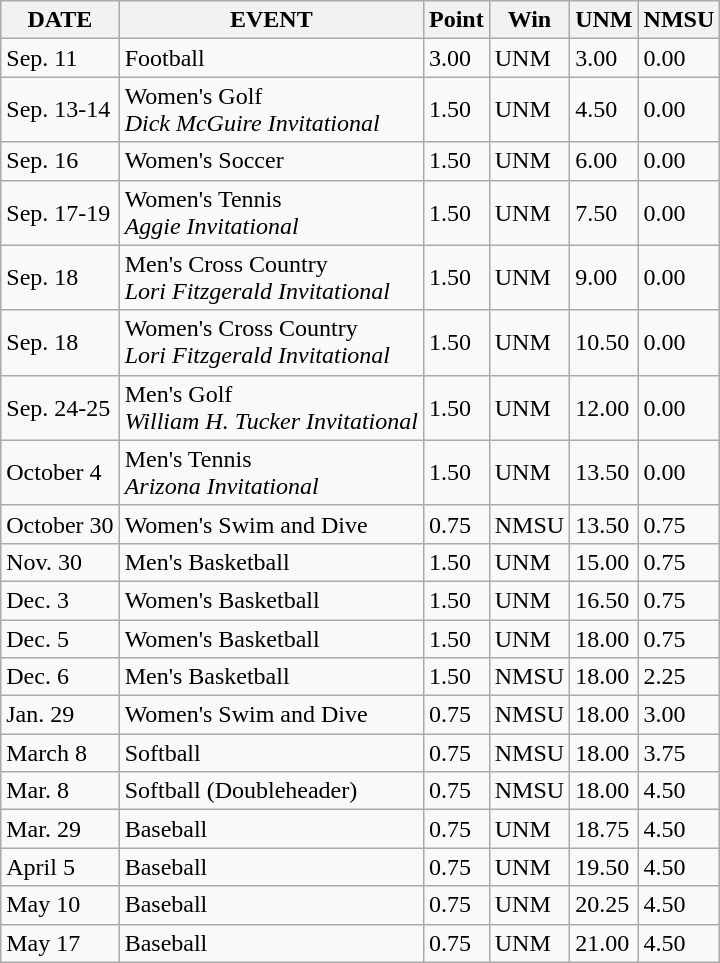<table class="wikitable">
<tr>
<th>DATE</th>
<th>EVENT</th>
<th>Point</th>
<th>Win</th>
<th>UNM</th>
<th>NMSU</th>
</tr>
<tr>
<td>Sep. 11</td>
<td>Football</td>
<td>3.00</td>
<td>UNM</td>
<td>3.00</td>
<td>0.00</td>
</tr>
<tr>
<td>Sep. 13-14</td>
<td>Women's Golf<br><em>Dick McGuire Invitational</em></td>
<td>1.50</td>
<td>UNM</td>
<td>4.50</td>
<td>0.00</td>
</tr>
<tr>
<td>Sep. 16</td>
<td>Women's Soccer</td>
<td>1.50</td>
<td>UNM</td>
<td>6.00</td>
<td>0.00</td>
</tr>
<tr>
<td>Sep. 17-19</td>
<td>Women's Tennis<br><em>Aggie Invitational</em></td>
<td>1.50</td>
<td>UNM</td>
<td>7.50</td>
<td>0.00</td>
</tr>
<tr>
<td>Sep. 18</td>
<td>Men's Cross Country<br><em>Lori Fitzgerald Invitational</em></td>
<td>1.50</td>
<td>UNM</td>
<td>9.00</td>
<td>0.00</td>
</tr>
<tr>
<td>Sep. 18</td>
<td>Women's Cross Country<br><em>Lori Fitzgerald Invitational</em></td>
<td>1.50</td>
<td>UNM</td>
<td>10.50</td>
<td>0.00</td>
</tr>
<tr>
<td>Sep. 24-25</td>
<td>Men's Golf<br><em>William H. Tucker Invitational</em></td>
<td>1.50</td>
<td>UNM</td>
<td>12.00</td>
<td>0.00</td>
</tr>
<tr>
<td>October 4</td>
<td>Men's Tennis<br><em>Arizona Invitational</em></td>
<td>1.50</td>
<td>UNM</td>
<td>13.50</td>
<td>0.00</td>
</tr>
<tr>
<td>October 30</td>
<td>Women's Swim and Dive</td>
<td>0.75</td>
<td>NMSU</td>
<td>13.50</td>
<td>0.75</td>
</tr>
<tr>
<td>Nov. 30</td>
<td>Men's Basketball</td>
<td>1.50</td>
<td>UNM</td>
<td>15.00</td>
<td>0.75</td>
</tr>
<tr>
<td>Dec. 3</td>
<td>Women's Basketball</td>
<td>1.50</td>
<td>UNM</td>
<td>16.50</td>
<td>0.75</td>
</tr>
<tr>
<td>Dec. 5</td>
<td>Women's Basketball</td>
<td>1.50</td>
<td>UNM</td>
<td>18.00</td>
<td>0.75</td>
</tr>
<tr>
<td>Dec. 6</td>
<td>Men's Basketball</td>
<td>1.50</td>
<td>NMSU</td>
<td>18.00</td>
<td>2.25</td>
</tr>
<tr>
<td>Jan. 29</td>
<td>Women's Swim and Dive</td>
<td>0.75</td>
<td>NMSU</td>
<td>18.00</td>
<td>3.00</td>
</tr>
<tr>
<td>March 8</td>
<td>Softball</td>
<td>0.75</td>
<td>NMSU</td>
<td>18.00</td>
<td>3.75</td>
</tr>
<tr>
<td>Mar. 8</td>
<td>Softball (Doubleheader)</td>
<td>0.75</td>
<td>NMSU</td>
<td>18.00</td>
<td>4.50</td>
</tr>
<tr>
<td>Mar. 29</td>
<td>Baseball</td>
<td>0.75</td>
<td>UNM</td>
<td>18.75</td>
<td>4.50</td>
</tr>
<tr>
<td>April 5</td>
<td>Baseball</td>
<td>0.75</td>
<td>UNM</td>
<td>19.50</td>
<td>4.50</td>
</tr>
<tr>
<td>May 10</td>
<td>Baseball</td>
<td>0.75</td>
<td>UNM</td>
<td>20.25</td>
<td>4.50</td>
</tr>
<tr>
<td>May 17</td>
<td>Baseball</td>
<td>0.75</td>
<td>UNM</td>
<td>21.00</td>
<td>4.50</td>
</tr>
</table>
